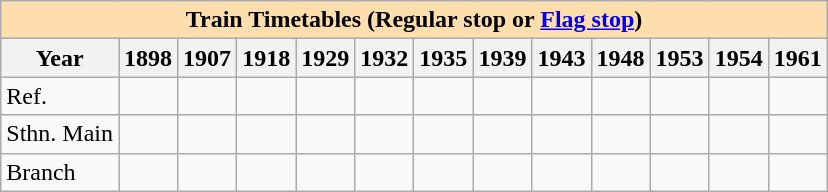<table class="wikitable">
<tr>
<th colspan="13" style="background:#ffdead;">Train Timetables (Regular stop or <a href='#'>Flag stop</a>)</th>
</tr>
<tr>
<th>Year</th>
<th>1898</th>
<th>1907</th>
<th>1918</th>
<th>1929</th>
<th>1932</th>
<th>1935</th>
<th>1939</th>
<th>1943</th>
<th>1948</th>
<th>1953</th>
<th>1954</th>
<th>1961</th>
</tr>
<tr>
<td>Ref.</td>
<td></td>
<td></td>
<td></td>
<td></td>
<td></td>
<td></td>
<td></td>
<td></td>
<td></td>
<td></td>
<td></td>
<td></td>
</tr>
<tr>
<td>Sthn. Main</td>
<td></td>
<td></td>
<td></td>
<td></td>
<td></td>
<td></td>
<td></td>
<td></td>
<td></td>
<td></td>
<td></td>
<td></td>
</tr>
<tr>
<td>Branch</td>
<td></td>
<td></td>
<td></td>
<td></td>
<td></td>
<td></td>
<td></td>
<td></td>
<td></td>
<td></td>
<td></td>
<td></td>
</tr>
</table>
